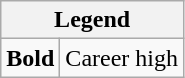<table class="wikitable mw-collapsible">
<tr>
<th colspan="2">Legend</th>
</tr>
<tr>
<td><strong>Bold</strong></td>
<td>Career high</td>
</tr>
</table>
